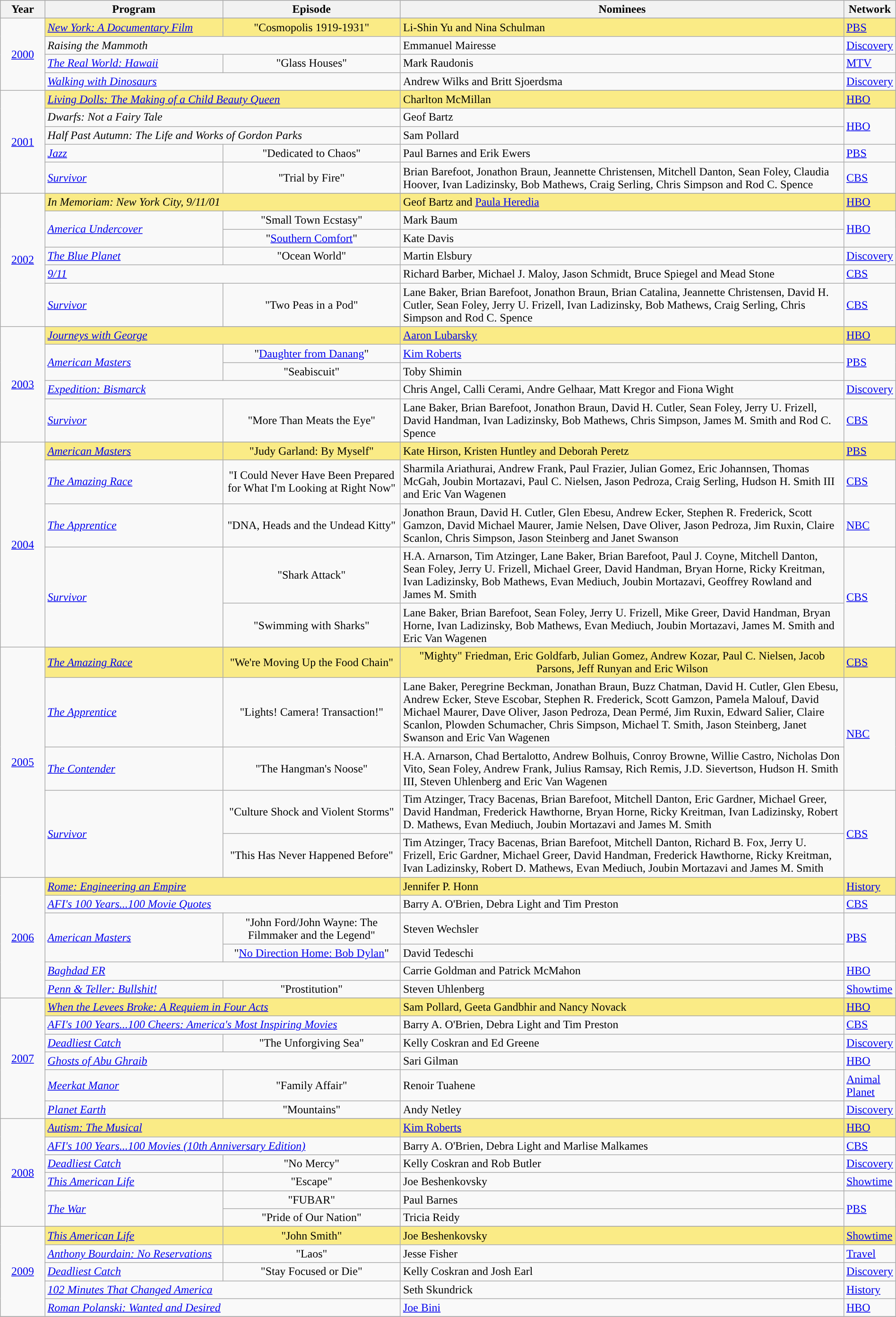<table class="wikitable" style="width:100%">
<tr style="background:#bebebe;">
<th width="5%">Year</th>
<th width="20%">Program</th>
<th width="20%">Episode</th>
<th width="50%">Nominees</th>
<th width="5%">Network</th>
</tr>
<tr>
<td rowspan=5 style="text-align:center;"><a href='#'>2000</a><br></td>
</tr>
<tr style="background:#FAEB86;">
<td><em><a href='#'>New York: A Documentary Film</a></em></td>
<td align=center>"Cosmopolis 1919-1931"</td>
<td>Li-Shin Yu and Nina Schulman</td>
<td><a href='#'>PBS</a></td>
</tr>
<tr>
<td colspan=2><em>Raising the Mammoth</em></td>
<td>Emmanuel Mairesse</td>
<td><a href='#'>Discovery</a></td>
</tr>
<tr>
<td><em><a href='#'>The Real World: Hawaii</a></em></td>
<td align=center>"Glass Houses"</td>
<td>Mark Raudonis</td>
<td><a href='#'>MTV</a></td>
</tr>
<tr>
<td colspan=2><em><a href='#'>Walking with Dinosaurs</a></em></td>
<td>Andrew Wilks and Britt Sjoerdsma</td>
<td><a href='#'>Discovery</a></td>
</tr>
<tr>
<td rowspan=6 style="text-align:center;"><a href='#'>2001</a><br></td>
</tr>
<tr style="background:#FAEB86;">
<td colspan=2><em><a href='#'>Living Dolls: The Making of a Child Beauty Queen</a></em></td>
<td>Charlton McMillan</td>
<td><a href='#'>HBO</a></td>
</tr>
<tr>
<td colspan=2><em>Dwarfs: Not a Fairy Tale</em></td>
<td>Geof Bartz</td>
<td rowspan=2><a href='#'>HBO</a></td>
</tr>
<tr>
<td colspan=2><em>Half Past Autumn: The Life and Works of Gordon Parks</em></td>
<td>Sam Pollard</td>
</tr>
<tr>
<td><em><a href='#'>Jazz</a></em></td>
<td align=center>"Dedicated to Chaos"</td>
<td>Paul Barnes and Erik Ewers</td>
<td><a href='#'>PBS</a></td>
</tr>
<tr>
<td><em><a href='#'>Survivor</a></em></td>
<td align=center>"Trial by Fire"</td>
<td>Brian Barefoot, Jonathon Braun, Jeannette Christensen, Mitchell Danton, Sean Foley, Claudia Hoover, Ivan Ladizinsky, Bob Mathews, Craig Serling, Chris Simpson and Rod C. Spence</td>
<td><a href='#'>CBS</a></td>
</tr>
<tr>
<td rowspan=7 style="text-align:center;"><a href='#'>2002</a><br></td>
</tr>
<tr style="background:#FAEB86;">
<td colspan=2><em>In Memoriam: New York City, 9/11/01</em></td>
<td>Geof Bartz and <a href='#'>Paula Heredia</a></td>
<td><a href='#'>HBO</a></td>
</tr>
<tr>
<td rowspan=2><em><a href='#'>America Undercover</a></em></td>
<td align=center>"Small Town Ecstasy"</td>
<td>Mark Baum</td>
<td rowspan=2><a href='#'>HBO</a></td>
</tr>
<tr>
<td align=center>"<a href='#'>Southern Comfort</a>"</td>
<td>Kate Davis</td>
</tr>
<tr>
<td><em><a href='#'>The Blue Planet</a></em></td>
<td align=center>"Ocean World"</td>
<td>Martin Elsbury</td>
<td><a href='#'>Discovery</a></td>
</tr>
<tr>
<td colspan=2><em><a href='#'>9/11</a></em></td>
<td>Richard Barber, Michael J. Maloy, Jason Schmidt, Bruce Spiegel and Mead Stone</td>
<td><a href='#'>CBS</a></td>
</tr>
<tr>
<td><em><a href='#'>Survivor</a></em></td>
<td align=center>"Two Peas in a Pod"</td>
<td>Lane Baker, Brian Barefoot, Jonathon Braun, Brian Catalina, Jeannette Christensen, David H. Cutler, Sean Foley, Jerry U. Frizell, Ivan Ladizinsky, Bob Mathews, Craig Serling, Chris Simpson and Rod C. Spence</td>
<td><a href='#'>CBS</a></td>
</tr>
<tr>
<td rowspan=6 style="text-align:center;"><a href='#'>2003</a><br></td>
</tr>
<tr style="background:#FAEB86;">
<td colspan=2><em><a href='#'>Journeys with George</a></em></td>
<td><a href='#'>Aaron Lubarsky</a></td>
<td><a href='#'>HBO</a></td>
</tr>
<tr>
<td rowspan=2><em><a href='#'>American Masters</a></em></td>
<td align=center>"<a href='#'>Daughter from Danang</a>"</td>
<td><a href='#'>Kim Roberts</a></td>
<td rowspan=2><a href='#'>PBS</a></td>
</tr>
<tr>
<td align=center>"Seabiscuit"</td>
<td>Toby Shimin</td>
</tr>
<tr>
<td colspan=2><em><a href='#'>Expedition: Bismarck</a></em></td>
<td>Chris Angel, Calli Cerami, Andre Gelhaar, Matt Kregor and Fiona Wight</td>
<td><a href='#'>Discovery</a></td>
</tr>
<tr>
<td><em><a href='#'>Survivor</a></em></td>
<td align=center>"More Than Meats the Eye"</td>
<td>Lane Baker, Brian Barefoot, Jonathon Braun, David H. Cutler, Sean Foley, Jerry U. Frizell, David Handman, Ivan Ladizinsky, Bob Mathews, Chris Simpson, James M. Smith and Rod C. Spence</td>
<td><a href='#'>CBS</a></td>
</tr>
<tr>
<td rowspan=6 style="text-align:center;"><a href='#'>2004</a><br></td>
</tr>
<tr style="background:#FAEB86;">
<td><em><a href='#'>American Masters</a></em></td>
<td align=center>"Judy Garland: By Myself"</td>
<td>Kate Hirson, Kristen Huntley and Deborah Peretz</td>
<td><a href='#'>PBS</a></td>
</tr>
<tr>
<td><em><a href='#'>The Amazing Race</a></em></td>
<td align=center>"I Could Never Have Been Prepared for What I'm Looking at Right Now"</td>
<td>Sharmila Ariathurai, Andrew Frank, Paul Frazier, Julian Gomez, Eric Johannsen, Thomas McGah, Joubin Mortazavi, Paul C. Nielsen, Jason Pedroza, Craig Serling, Hudson H. Smith III and Eric Van Wagenen</td>
<td><a href='#'>CBS</a></td>
</tr>
<tr>
<td><em><a href='#'>The Apprentice</a></em></td>
<td align=center>"DNA, Heads and the Undead Kitty"</td>
<td>Jonathon Braun, David H. Cutler, Glen Ebesu, Andrew Ecker, Stephen R. Frederick, Scott Gamzon, David Michael Maurer, Jamie Nelsen, Dave Oliver, Jason Pedroza, Jim Ruxin, Claire Scanlon, Chris Simpson, Jason Steinberg and Janet Swanson</td>
<td><a href='#'>NBC</a></td>
</tr>
<tr>
<td rowspan=2><em><a href='#'>Survivor</a></em></td>
<td align=center>"Shark Attack"</td>
<td>H.A. Arnarson, Tim Atzinger, Lane Baker, Brian Barefoot, Paul J. Coyne, Mitchell Danton, Sean Foley, Jerry U. Frizell, Michael Greer, David Handman, Bryan Horne, Ricky Kreitman, Ivan Ladizinsky, Bob Mathews, Evan Mediuch, Joubin Mortazavi, Geoffrey Rowland and James M. Smith</td>
<td rowspan=2><a href='#'>CBS</a></td>
</tr>
<tr>
<td align=center>"Swimming with Sharks"</td>
<td>Lane Baker, Brian Barefoot, Sean Foley, Jerry U. Frizell, Mike Greer, David Handman, Bryan Horne, Ivan Ladizinsky, Bob Mathews, Evan Mediuch, Joubin Mortazavi, James M. Smith and Eric Van Wagenen</td>
</tr>
<tr>
<td rowspan=6 style="text-align:center;"><a href='#'>2005</a><br></td>
</tr>
<tr style="background:#FAEB86;">
<td><em><a href='#'>The Amazing Race</a></em></td>
<td align=center>"We're Moving Up the Food Chain"</td>
<td Michael Bolanowski, Heeyeon Chang, Chris Dalzell, Matt Deitrich, Evan Finn, Danny Flynn, Michael align=center>"Mighty" Friedman, Eric Goldfarb, Julian Gomez, Andrew Kozar, Paul C. Nielsen, Jacob Parsons, Jeff Runyan and Eric Wilson</td>
<td><a href='#'>CBS</a></td>
</tr>
<tr>
<td><em><a href='#'>The Apprentice</a></em></td>
<td align=center>"Lights! Camera! Transaction!"</td>
<td>Lane Baker, Peregrine Beckman, Jonathan Braun, Buzz Chatman, David H. Cutler, Glen Ebesu, Andrew Ecker, Steve Escobar, Stephen R. Frederick, Scott Gamzon, Pamela Malouf, David Michael Maurer, Dave Oliver, Jason Pedroza, Dean Permé, Jim Ruxin, Edward Salier, Claire Scanlon, Plowden Schumacher, Chris Simpson, Michael T. Smith, Jason Steinberg, Janet Swanson and Eric Van Wagenen</td>
<td rowspan=2><a href='#'>NBC</a></td>
</tr>
<tr>
<td><em><a href='#'>The Contender</a></em></td>
<td align=center>"The Hangman's Noose"</td>
<td>H.A. Arnarson, Chad Bertalotto, Andrew Bolhuis, Conroy Browne, Willie Castro, Nicholas Don Vito, Sean Foley, Andrew Frank, Julius Ramsay, Rich Remis, J.D. Sievertson, Hudson H. Smith III, Steven Uhlenberg and Eric Van Wagenen</td>
</tr>
<tr>
<td rowspan=2><em><a href='#'>Survivor</a></em></td>
<td align=center>"Culture Shock and Violent Storms"</td>
<td>Tim Atzinger, Tracy Bacenas, Brian Barefoot, Mitchell Danton, Eric Gardner, Michael Greer, David Handman, Frederick Hawthorne, Bryan Horne, Ricky Kreitman, Ivan Ladizinsky, Robert D. Mathews, Evan Mediuch, Joubin Mortazavi and James M. Smith</td>
<td rowspan=2><a href='#'>CBS</a></td>
</tr>
<tr>
<td align=center>"This Has Never Happened Before"</td>
<td>Tim Atzinger, Tracy Bacenas, Brian Barefoot, Mitchell Danton, Richard B. Fox, Jerry U. Frizell, Eric Gardner, Michael Greer, David Handman, Frederick Hawthorne, Ricky Kreitman, Ivan Ladizinsky, Robert D. Mathews, Evan Mediuch, Joubin Mortazavi and James M. Smith</td>
</tr>
<tr>
<td rowspan=7 style="text-align:center;"><a href='#'>2006</a><br></td>
</tr>
<tr style="background:#FAEB86;">
<td colspan=2><em><a href='#'>Rome: Engineering an Empire</a></em></td>
<td>Jennifer P. Honn</td>
<td><a href='#'>History</a></td>
</tr>
<tr>
<td colspan=2><em><a href='#'>AFI's 100 Years...100 Movie Quotes</a></em></td>
<td>Barry A. O'Brien, Debra Light and Tim Preston</td>
<td><a href='#'>CBS</a></td>
</tr>
<tr>
<td rowspan=2><em><a href='#'>American Masters</a></em></td>
<td align=center>"John Ford/John Wayne: The Filmmaker and the Legend"</td>
<td>Steven Wechsler</td>
<td rowspan=2><a href='#'>PBS</a></td>
</tr>
<tr>
<td align=center>"<a href='#'>No Direction Home: Bob Dylan</a>"</td>
<td>David Tedeschi</td>
</tr>
<tr>
<td colspan=2><em><a href='#'>Baghdad ER</a></em></td>
<td>Carrie Goldman and Patrick McMahon</td>
<td><a href='#'>HBO</a></td>
</tr>
<tr>
<td><em><a href='#'>Penn & Teller: Bullshit!</a></em></td>
<td align=center>"Prostitution"</td>
<td>Steven Uhlenberg</td>
<td><a href='#'>Showtime</a></td>
</tr>
<tr>
<td rowspan=7 style="text-align:center;"><a href='#'>2007</a><br></td>
</tr>
<tr style="background:#FAEB86;">
<td colspan=2><em><a href='#'>When the Levees Broke: A Requiem in Four Acts</a></em></td>
<td>Sam Pollard, Geeta Gandbhir and Nancy Novack</td>
<td><a href='#'>HBO</a></td>
</tr>
<tr>
<td colspan=2><em><a href='#'>AFI's 100 Years...100 Cheers: America's Most Inspiring Movies</a></em></td>
<td>Barry A. O'Brien, Debra Light and Tim Preston</td>
<td><a href='#'>CBS</a></td>
</tr>
<tr>
<td><em><a href='#'>Deadliest Catch</a></em></td>
<td align=center>"The Unforgiving Sea"</td>
<td>Kelly Coskran and Ed Greene</td>
<td><a href='#'>Discovery</a></td>
</tr>
<tr>
<td colspan=2><em><a href='#'>Ghosts of Abu Ghraib</a></em></td>
<td>Sari Gilman</td>
<td><a href='#'>HBO</a></td>
</tr>
<tr>
<td><em><a href='#'>Meerkat Manor</a></em></td>
<td align=center>"Family Affair"</td>
<td>Renoir Tuahene</td>
<td><a href='#'>Animal Planet</a></td>
</tr>
<tr>
<td><em><a href='#'>Planet Earth</a></em></td>
<td align=center>"Mountains"</td>
<td>Andy Netley</td>
<td><a href='#'>Discovery</a></td>
</tr>
<tr>
<td rowspan=7 style="text-align:center;"><a href='#'>2008</a><br></td>
</tr>
<tr style="background:#FAEB86;">
<td colspan=2><em><a href='#'>Autism: The Musical</a></em></td>
<td><a href='#'>Kim Roberts</a></td>
<td><a href='#'>HBO</a></td>
</tr>
<tr>
<td colspan=2><em><a href='#'>AFI's 100 Years...100 Movies (10th Anniversary Edition)</a></em></td>
<td>Barry A. O'Brien, Debra Light and Marlise Malkames</td>
<td><a href='#'>CBS</a></td>
</tr>
<tr>
<td><em><a href='#'>Deadliest Catch</a></em></td>
<td align=center>"No Mercy"</td>
<td>Kelly Coskran and Rob Butler</td>
<td><a href='#'>Discovery</a></td>
</tr>
<tr>
<td><em><a href='#'>This American Life</a></em></td>
<td align=center>"Escape"</td>
<td>Joe Beshenkovsky</td>
<td><a href='#'>Showtime</a></td>
</tr>
<tr>
<td rowspan=2><em><a href='#'>The War</a></em></td>
<td align=center>"FUBAR"</td>
<td>Paul Barnes</td>
<td rowspan=2><a href='#'>PBS</a></td>
</tr>
<tr>
<td align=center>"Pride of Our Nation"</td>
<td>Tricia Reidy</td>
</tr>
<tr>
<td rowspan=6 style="text-align:center;"><a href='#'>2009</a><br></td>
</tr>
<tr style="background:#FAEB86;">
<td><em><a href='#'>This American Life</a></em></td>
<td align=center>"John Smith"</td>
<td>Joe Beshenkovsky</td>
<td><a href='#'>Showtime</a></td>
</tr>
<tr>
<td><em><a href='#'>Anthony Bourdain: No Reservations</a></em></td>
<td align=center>"Laos"</td>
<td>Jesse Fisher</td>
<td><a href='#'>Travel</a></td>
</tr>
<tr>
<td><em><a href='#'>Deadliest Catch</a></em></td>
<td align=center>"Stay Focused or Die"</td>
<td>Kelly Coskran and Josh Earl</td>
<td><a href='#'>Discovery</a></td>
</tr>
<tr>
<td colspan=2><em><a href='#'>102 Minutes That Changed America</a></em></td>
<td>Seth Skundrick</td>
<td><a href='#'>History</a></td>
</tr>
<tr>
<td colspan=2><em><a href='#'>Roman Polanski: Wanted and Desired</a></em></td>
<td><a href='#'>Joe Bini</a></td>
<td><a href='#'>HBO</a></td>
</tr>
<tr>
</tr>
</table>
